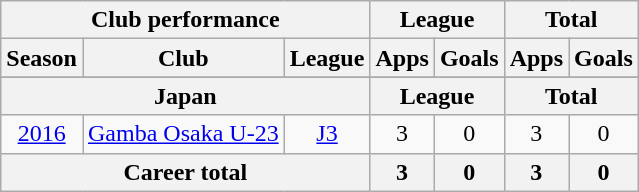<table class="wikitable" style="text-align:center">
<tr>
<th colspan=3>Club performance</th>
<th colspan=2>League</th>
<th colspan=2>Total</th>
</tr>
<tr>
<th>Season</th>
<th>Club</th>
<th>League</th>
<th>Apps</th>
<th>Goals</th>
<th>Apps</th>
<th>Goals</th>
</tr>
<tr>
</tr>
<tr>
<th colspan=3>Japan</th>
<th colspan=2>League</th>
<th colspan=2>Total</th>
</tr>
<tr>
<td><a href='#'>2016</a></td>
<td rowspan="1"><a href='#'>Gamba Osaka U-23</a></td>
<td rowspan="1"><a href='#'>J3</a></td>
<td>3</td>
<td>0</td>
<td>3</td>
<td>0</td>
</tr>
<tr>
<th colspan=3>Career total</th>
<th>3</th>
<th>0</th>
<th>3</th>
<th>0</th>
</tr>
</table>
